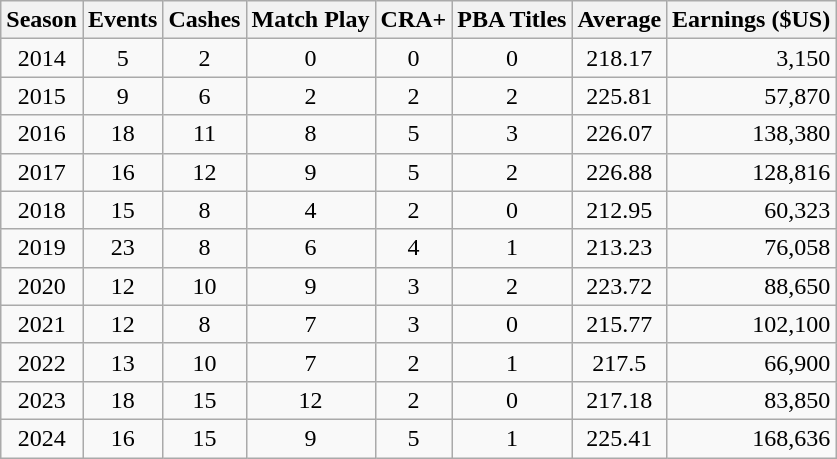<table class="wikitable" style="text-align:center">
<tr>
<th>Season</th>
<th>Events</th>
<th>Cashes</th>
<th>Match Play</th>
<th>CRA+</th>
<th>PBA Titles</th>
<th>Average</th>
<th>Earnings ($US)</th>
</tr>
<tr>
<td>2014</td>
<td>5</td>
<td>2</td>
<td>0</td>
<td>0</td>
<td>0</td>
<td>218.17</td>
<td align=right>3,150</td>
</tr>
<tr>
<td>2015</td>
<td>9</td>
<td>6</td>
<td>2</td>
<td>2</td>
<td>2</td>
<td>225.81</td>
<td align=right>57,870</td>
</tr>
<tr>
<td>2016</td>
<td>18</td>
<td>11</td>
<td>8</td>
<td>5</td>
<td>3</td>
<td>226.07</td>
<td align=right>138,380</td>
</tr>
<tr>
<td>2017</td>
<td>16</td>
<td>12</td>
<td>9</td>
<td>5</td>
<td>2</td>
<td>226.88</td>
<td align=right>128,816</td>
</tr>
<tr>
<td>2018</td>
<td>15</td>
<td>8</td>
<td>4</td>
<td>2</td>
<td>0</td>
<td>212.95</td>
<td align=right>60,323</td>
</tr>
<tr>
<td>2019</td>
<td>23</td>
<td>8</td>
<td>6</td>
<td>4</td>
<td>1</td>
<td>213.23</td>
<td align=right>76,058</td>
</tr>
<tr>
<td>2020</td>
<td>12</td>
<td>10</td>
<td>9</td>
<td>3</td>
<td>2</td>
<td>223.72</td>
<td align=right>88,650</td>
</tr>
<tr>
<td>2021</td>
<td>12</td>
<td>8</td>
<td>7</td>
<td>3</td>
<td>0</td>
<td>215.77</td>
<td align=right>102,100</td>
</tr>
<tr>
<td>2022</td>
<td>13</td>
<td>10</td>
<td>7</td>
<td>2</td>
<td>1</td>
<td>217.5</td>
<td align=right>66,900</td>
</tr>
<tr>
<td>2023</td>
<td>18</td>
<td>15</td>
<td>12</td>
<td>2</td>
<td>0</td>
<td>217.18</td>
<td align=right>83,850</td>
</tr>
<tr>
<td>2024</td>
<td>16</td>
<td>15</td>
<td>9</td>
<td>5</td>
<td>1</td>
<td>225.41</td>
<td align=right>168,636</td>
</tr>
</table>
